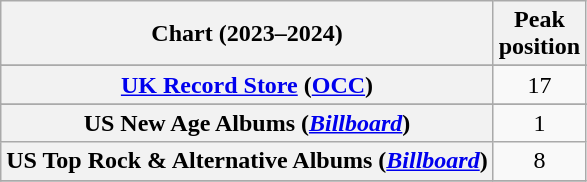<table class="wikitable sortable plainrowheaders" style="text-align:center">
<tr>
<th scope="col">Chart (2023–2024)</th>
<th scope="col">Peak<br>position</th>
</tr>
<tr>
</tr>
<tr>
</tr>
<tr>
</tr>
<tr>
<th scope="row"><a href='#'>UK Record Store</a> (<a href='#'>OCC</a>)</th>
<td>17</td>
</tr>
<tr>
</tr>
<tr>
<th scope="row">US New Age Albums (<em><a href='#'>Billboard</a></em>)</th>
<td>1</td>
</tr>
<tr>
<th scope="row">US Top Rock & Alternative Albums (<em><a href='#'>Billboard</a></em>)</th>
<td>8</td>
</tr>
<tr>
</tr>
</table>
